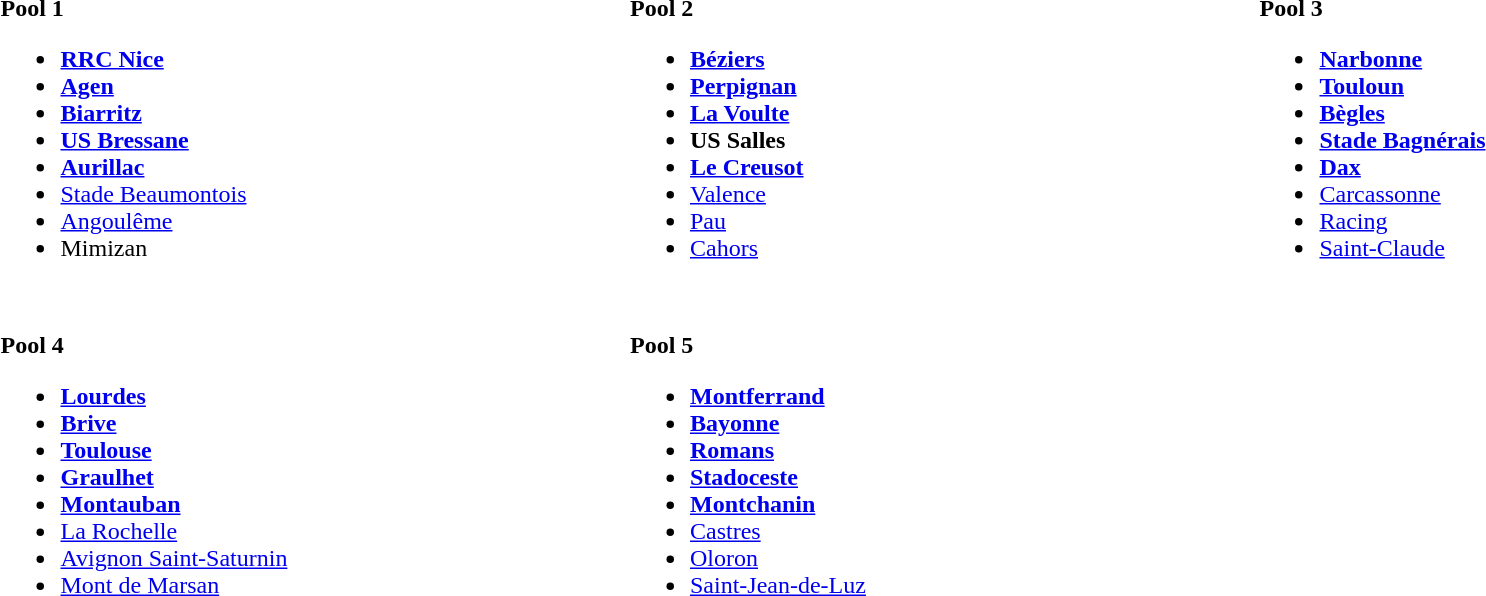<table width="100%" align="center" border="0" cellpadding="4" cellspacing="5">
<tr valign="top" align="left">
<td width="33%"><br><strong> Pool 1 </strong><ul><li><strong><a href='#'>RRC Nice</a></strong></li><li><strong><a href='#'>Agen</a></strong></li><li><strong><a href='#'>Biarritz</a> </strong></li><li><strong><a href='#'>US Bressane</a></strong></li><li><strong><a href='#'>Aurillac</a></strong></li><li><a href='#'>Stade Beaumontois</a></li><li><a href='#'>Angoulême</a></li><li>Mimizan</li></ul></td>
<td width="33%"><br><strong> Pool 2 </strong><ul><li><strong><a href='#'>Béziers</a></strong></li><li><strong><a href='#'>Perpignan</a></strong></li><li><strong><a href='#'>La Voulte</a></strong></li><li><strong>US Salles</strong></li><li><strong><a href='#'>Le Creusot</a></strong></li><li><a href='#'>Valence</a></li><li><a href='#'>Pau</a></li><li><a href='#'>Cahors</a></li></ul></td>
<td width="33%"><br><strong> Pool 3 </strong><ul><li><strong><a href='#'>Narbonne</a></strong></li><li><strong><a href='#'>Touloun</a></strong></li><li><strong><a href='#'>Bègles</a></strong></li><li><strong><a href='#'>Stade Bagnérais</a></strong></li><li><strong><a href='#'>Dax</a></strong></li><li><a href='#'>Carcassonne</a></li><li><a href='#'>Racing</a></li><li><a href='#'>Saint-Claude</a></li></ul></td>
</tr>
<tr valign="top" align="left">
<td width="33%"><br><strong> Pool 4 </strong><ul><li><strong><a href='#'>Lourdes</a></strong></li><li><strong><a href='#'>Brive</a></strong></li><li><strong><a href='#'>Toulouse</a></strong></li><li><strong><a href='#'>Graulhet</a></strong></li><li><strong><a href='#'>Montauban</a></strong></li><li><a href='#'>La Rochelle</a></li><li><a href='#'>Avignon Saint-Saturnin</a></li><li><a href='#'>Mont de Marsan</a></li></ul></td>
<td width="33%"><br><strong> Pool 5 </strong><ul><li><strong><a href='#'>Montferrand</a></strong></li><li><strong><a href='#'>Bayonne</a></strong></li><li><strong><a href='#'>Romans</a></strong></li><li><strong><a href='#'>Stadoceste</a></strong></li><li><strong><a href='#'>Montchanin</a></strong></li><li><a href='#'>Castres</a></li><li><a href='#'>Oloron</a></li><li><a href='#'>Saint-Jean-de-Luz</a></li></ul></td>
<td width="33%"></td>
</tr>
</table>
